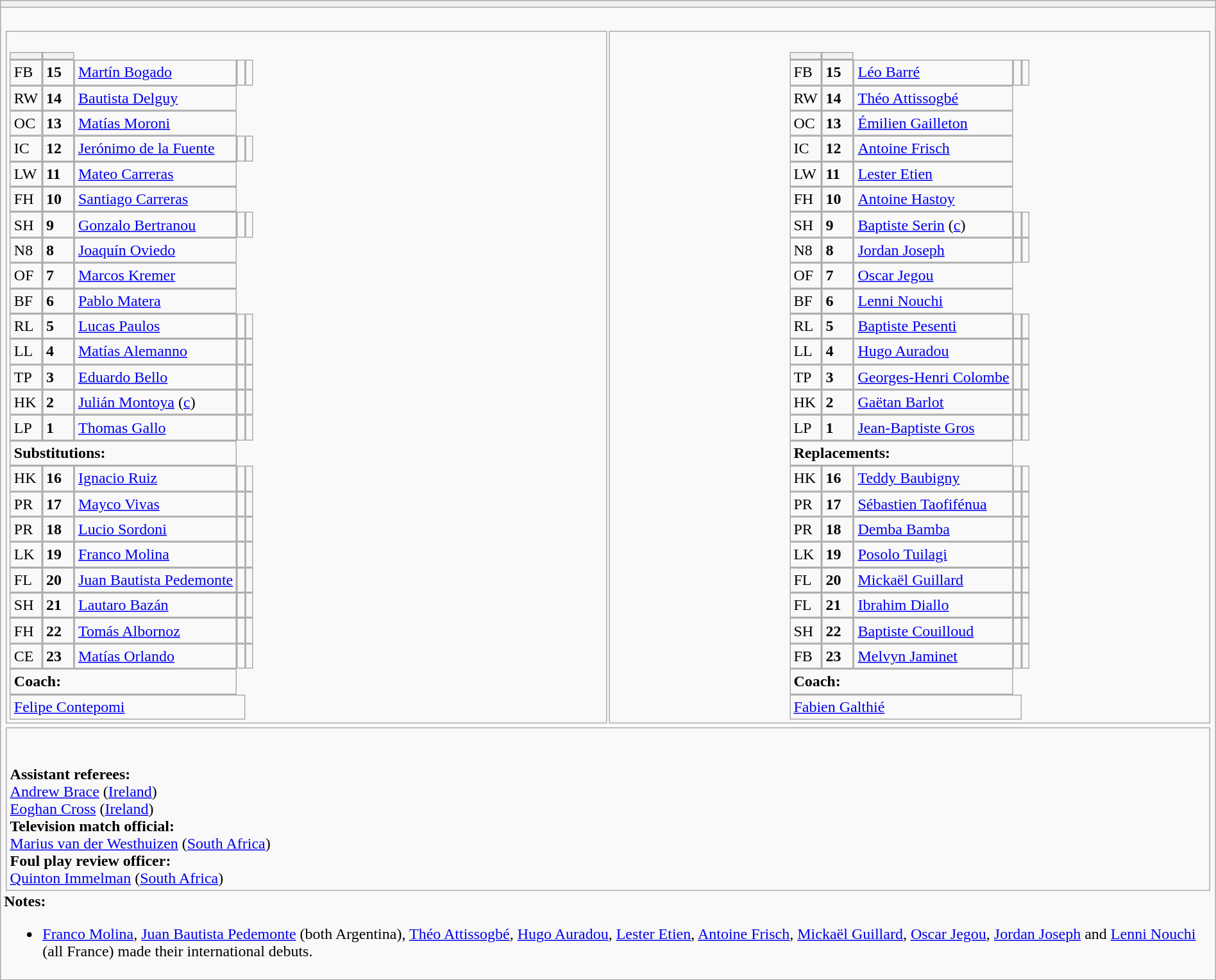<table style="width:100%" class="wikitable collapsible collapsed">
<tr>
<th></th>
</tr>
<tr>
<td><br>




<table style="width:100%">
<tr>
<td style="vertical-align:top;width:50%"><br><table cellspacing="0" cellpadding="0">
<tr>
<th width="25"></th>
<th width="25"></th>
</tr>
<tr>
<td>FB</td>
<td><strong>15</strong></td>
<td><a href='#'>Martín Bogado</a></td>
<td></td>
<td></td>
</tr>
<tr>
<td>RW</td>
<td><strong>14</strong></td>
<td><a href='#'>Bautista Delguy</a></td>
</tr>
<tr>
<td>OC</td>
<td><strong>13</strong></td>
<td><a href='#'>Matías Moroni</a></td>
</tr>
<tr>
<td>IC</td>
<td><strong>12</strong></td>
<td><a href='#'>Jerónimo de la Fuente</a></td>
<td></td>
<td></td>
</tr>
<tr>
<td>LW</td>
<td><strong>11</strong></td>
<td><a href='#'>Mateo Carreras</a></td>
</tr>
<tr>
<td>FH</td>
<td><strong>10</strong></td>
<td><a href='#'>Santiago Carreras</a></td>
</tr>
<tr>
<td>SH</td>
<td><strong>9</strong></td>
<td><a href='#'>Gonzalo Bertranou</a></td>
<td></td>
<td></td>
</tr>
<tr>
<td>N8</td>
<td><strong>8</strong></td>
<td><a href='#'>Joaquín Oviedo</a></td>
</tr>
<tr>
<td>OF</td>
<td><strong>7</strong></td>
<td><a href='#'>Marcos Kremer</a></td>
</tr>
<tr>
<td>BF</td>
<td><strong>6</strong></td>
<td><a href='#'>Pablo Matera</a></td>
</tr>
<tr>
<td>RL</td>
<td><strong>5</strong></td>
<td><a href='#'>Lucas Paulos</a></td>
<td></td>
<td></td>
</tr>
<tr>
<td>LL</td>
<td><strong>4</strong></td>
<td><a href='#'>Matías Alemanno</a></td>
<td></td>
<td></td>
</tr>
<tr>
<td>TP</td>
<td><strong>3</strong></td>
<td><a href='#'>Eduardo Bello</a></td>
<td></td>
<td></td>
</tr>
<tr>
<td>HK</td>
<td><strong>2</strong></td>
<td><a href='#'>Julián Montoya</a> (<a href='#'>c</a>)</td>
<td></td>
<td></td>
</tr>
<tr>
<td>LP</td>
<td><strong>1</strong></td>
<td><a href='#'>Thomas Gallo</a></td>
<td></td>
<td></td>
</tr>
<tr>
<td colspan=3><strong>Substitutions:</strong></td>
</tr>
<tr>
<td>HK</td>
<td><strong>16</strong></td>
<td><a href='#'>Ignacio Ruiz</a></td>
<td></td>
<td></td>
</tr>
<tr>
<td>PR</td>
<td><strong>17</strong></td>
<td><a href='#'>Mayco Vivas</a></td>
<td></td>
<td></td>
</tr>
<tr>
<td>PR</td>
<td><strong>18</strong></td>
<td><a href='#'>Lucio Sordoni</a></td>
<td></td>
<td></td>
</tr>
<tr>
<td>LK</td>
<td><strong>19</strong></td>
<td><a href='#'>Franco Molina</a></td>
<td></td>
<td></td>
</tr>
<tr>
<td>FL</td>
<td><strong>20</strong></td>
<td><a href='#'>Juan Bautista Pedemonte</a></td>
<td></td>
<td></td>
</tr>
<tr>
<td>SH</td>
<td><strong>21</strong></td>
<td><a href='#'>Lautaro Bazán</a></td>
<td></td>
<td></td>
</tr>
<tr>
<td>FH</td>
<td><strong>22</strong></td>
<td><a href='#'>Tomás Albornoz</a></td>
<td></td>
<td></td>
</tr>
<tr>
<td>CE</td>
<td><strong>23</strong></td>
<td><a href='#'>Matías Orlando</a></td>
<td></td>
<td></td>
</tr>
<tr>
<td colspan=3><strong>Coach:</strong></td>
</tr>
<tr>
<td colspan="4"> <a href='#'>Felipe Contepomi</a></td>
</tr>
</table>
</td>
<td style="vertical-align:top;width:50%"><br><table cellspacing="0" cellpadding="0" align="center">
<tr>
<th width="25"></th>
<th width="25"></th>
</tr>
<tr>
<td>FB</td>
<td><strong>15</strong></td>
<td><a href='#'>Léo Barré</a></td>
<td></td>
<td></td>
</tr>
<tr>
<td>RW</td>
<td><strong>14</strong></td>
<td><a href='#'>Théo Attissogbé</a></td>
</tr>
<tr>
<td>OC</td>
<td><strong>13</strong></td>
<td><a href='#'>Émilien Gailleton</a></td>
</tr>
<tr>
<td>IC</td>
<td><strong>12</strong></td>
<td><a href='#'>Antoine Frisch</a></td>
</tr>
<tr>
<td>LW</td>
<td><strong>11</strong></td>
<td><a href='#'>Lester Etien</a></td>
</tr>
<tr>
<td>FH</td>
<td><strong>10</strong></td>
<td><a href='#'>Antoine Hastoy</a></td>
</tr>
<tr>
<td>SH</td>
<td><strong>9</strong></td>
<td><a href='#'>Baptiste Serin</a> (<a href='#'>c</a>)</td>
<td></td>
<td></td>
</tr>
<tr>
<td>N8</td>
<td><strong>8</strong></td>
<td><a href='#'>Jordan Joseph</a></td>
<td></td>
<td></td>
</tr>
<tr>
<td>OF</td>
<td><strong>7</strong></td>
<td><a href='#'>Oscar Jegou</a></td>
</tr>
<tr>
<td>BF</td>
<td><strong>6</strong></td>
<td><a href='#'>Lenni Nouchi</a></td>
</tr>
<tr>
<td>RL</td>
<td><strong>5</strong></td>
<td><a href='#'>Baptiste Pesenti</a></td>
<td></td>
<td></td>
</tr>
<tr>
<td>LL</td>
<td><strong>4</strong></td>
<td><a href='#'>Hugo Auradou</a></td>
<td></td>
<td></td>
</tr>
<tr>
<td>TP</td>
<td><strong>3</strong></td>
<td><a href='#'>Georges-Henri Colombe</a></td>
<td></td>
<td></td>
</tr>
<tr>
<td>HK</td>
<td><strong>2</strong></td>
<td><a href='#'>Gaëtan Barlot</a></td>
<td></td>
<td></td>
</tr>
<tr>
<td>LP</td>
<td><strong>1</strong></td>
<td><a href='#'>Jean-Baptiste Gros</a></td>
<td></td>
<td></td>
</tr>
<tr>
<td colspan="3"><strong>Replacements:</strong></td>
</tr>
<tr>
<td>HK</td>
<td><strong>16</strong></td>
<td><a href='#'>Teddy Baubigny</a></td>
<td></td>
<td></td>
</tr>
<tr>
<td>PR</td>
<td><strong>17</strong></td>
<td><a href='#'>Sébastien Taofifénua</a></td>
<td></td>
<td></td>
</tr>
<tr>
<td>PR</td>
<td><strong>18</strong></td>
<td><a href='#'>Demba Bamba</a></td>
<td></td>
<td></td>
</tr>
<tr>
<td>LK</td>
<td><strong>19</strong></td>
<td><a href='#'>Posolo Tuilagi</a></td>
<td></td>
<td></td>
</tr>
<tr>
<td>FL</td>
<td><strong>20</strong></td>
<td><a href='#'>Mickaël Guillard</a></td>
<td></td>
<td></td>
</tr>
<tr>
<td>FL</td>
<td><strong>21</strong></td>
<td><a href='#'>Ibrahim Diallo</a></td>
<td></td>
<td></td>
</tr>
<tr>
<td>SH</td>
<td><strong>22</strong></td>
<td><a href='#'>Baptiste Couilloud</a></td>
<td></td>
<td></td>
</tr>
<tr>
<td>FB</td>
<td><strong>23</strong></td>
<td><a href='#'>Melvyn Jaminet</a></td>
<td></td>
<td></td>
</tr>
<tr>
<td colspan=3><strong>Coach:</strong></td>
</tr>
<tr>
<td colspan="4"> <a href='#'>Fabien Galthié</a></td>
</tr>
</table>
</td>
</tr>
</table>
<table width=100% style="font-size: 100%">
<tr>
<td><br>
<br><strong>Assistant referees:</strong>
<br><a href='#'>Andrew Brace</a> (<a href='#'>Ireland</a>)
<br><a href='#'>Eoghan Cross</a> (<a href='#'>Ireland</a>)
<br><strong>Television match official:</strong>
<br><a href='#'>Marius van der Westhuizen</a> (<a href='#'>South Africa</a>)
<br><strong>Foul play review officer:</strong>
<br><a href='#'>Quinton Immelman</a> (<a href='#'>South Africa</a>)</td>
</tr>
</table>
<strong>Notes:</strong><ul><li><a href='#'>Franco Molina</a>, <a href='#'>Juan Bautista Pedemonte</a> (both Argentina), <a href='#'>Théo Attissogbé</a>, <a href='#'>Hugo Auradou</a>, <a href='#'>Lester Etien</a>, <a href='#'>Antoine Frisch</a>, <a href='#'>Mickaël Guillard</a>, <a href='#'>Oscar Jegou</a>, <a href='#'>Jordan Joseph</a> and <a href='#'>Lenni Nouchi</a> (all France) made their international debuts.</li></ul></td>
</tr>
</table>
